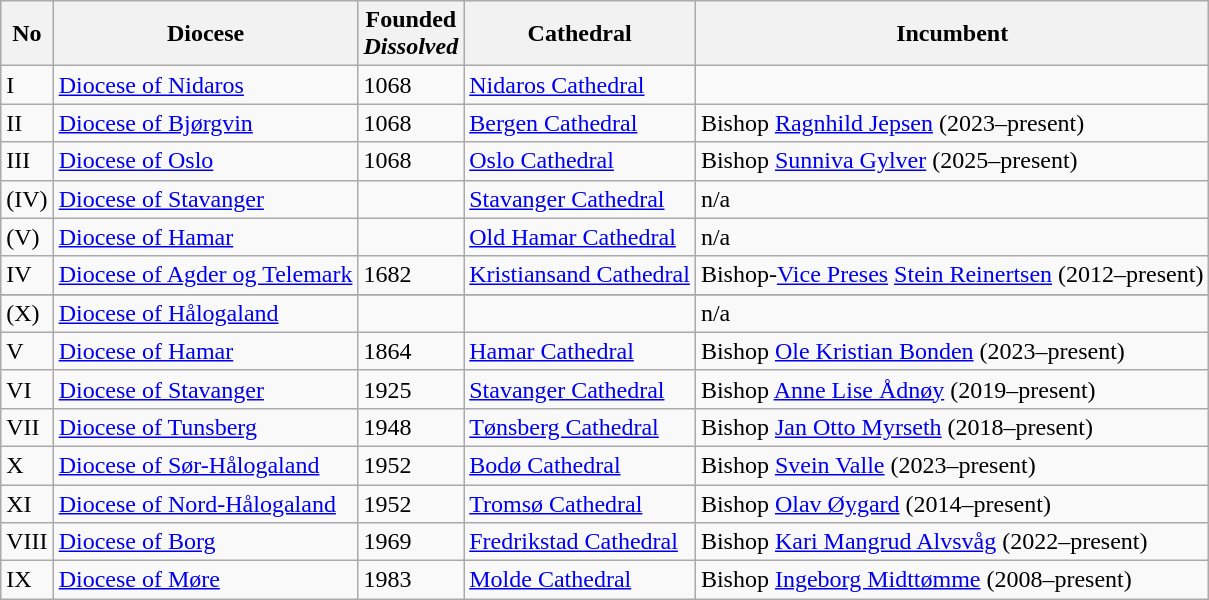<table class="wikitable">
<tr>
<th>No</th>
<th>Diocese</th>
<th>Founded<br><em>Dissolved</em></th>
<th>Cathedral</th>
<th>Incumbent</th>
</tr>
<tr>
<td>I</td>
<td><a href='#'>Diocese of Nidaros</a></td>
<td>1068</td>
<td><a href='#'>Nidaros Cathedral</a></td>
<td></td>
</tr>
<tr>
<td>II</td>
<td><a href='#'>Diocese of Bjørgvin</a></td>
<td>1068</td>
<td><a href='#'>Bergen Cathedral</a></td>
<td>Bishop <a href='#'>Ragnhild Jepsen</a> (2023–present)</td>
</tr>
<tr>
<td>III</td>
<td><a href='#'>Diocese of Oslo</a></td>
<td>1068</td>
<td><a href='#'>Oslo Cathedral</a></td>
<td>Bishop <a href='#'>Sunniva Gylver</a> (2025–present)</td>
</tr>
<tr>
<td>(IV)</td>
<td><a href='#'>Diocese of Stavanger</a></td>
<td></td>
<td><a href='#'>Stavanger Cathedral</a></td>
<td>n/a</td>
</tr>
<tr>
<td>(V)</td>
<td><a href='#'>Diocese of Hamar</a></td>
<td></td>
<td><a href='#'>Old Hamar Cathedral</a></td>
<td>n/a</td>
</tr>
<tr>
<td>IV</td>
<td><a href='#'>Diocese of Agder og Telemark</a></td>
<td>1682</td>
<td><a href='#'>Kristiansand Cathedral</a></td>
<td>Bishop-<a href='#'>Vice Preses</a> <a href='#'>Stein Reinertsen</a> (2012–present)</td>
</tr>
<tr>
</tr>
<tr>
<td>(X)</td>
<td><a href='#'>Diocese of Hålogaland</a></td>
<td></td>
<td></td>
<td>n/a</td>
</tr>
<tr>
<td>V</td>
<td><a href='#'>Diocese of Hamar</a></td>
<td>1864</td>
<td><a href='#'>Hamar Cathedral</a></td>
<td>Bishop <a href='#'>Ole Kristian Bonden</a> (2023–present)</td>
</tr>
<tr>
<td>VI</td>
<td><a href='#'>Diocese of Stavanger</a></td>
<td>1925</td>
<td><a href='#'>Stavanger Cathedral</a></td>
<td>Bishop <a href='#'>Anne Lise Ådnøy</a> (2019–present)</td>
</tr>
<tr>
<td>VII</td>
<td><a href='#'>Diocese of Tunsberg</a></td>
<td>1948</td>
<td><a href='#'>Tønsberg Cathedral</a></td>
<td>Bishop <a href='#'>Jan Otto Myrseth</a> (2018–present)</td>
</tr>
<tr>
<td>X</td>
<td><a href='#'>Diocese of Sør-Hålogaland</a></td>
<td>1952</td>
<td><a href='#'>Bodø Cathedral</a></td>
<td>Bishop <a href='#'>Svein Valle</a> (2023–present)</td>
</tr>
<tr>
<td>XI</td>
<td><a href='#'>Diocese of Nord-Hålogaland</a></td>
<td>1952</td>
<td><a href='#'>Tromsø Cathedral</a></td>
<td>Bishop <a href='#'>Olav Øygard</a> (2014–present)</td>
</tr>
<tr>
<td>VIII</td>
<td><a href='#'>Diocese of Borg</a></td>
<td>1969</td>
<td><a href='#'>Fredrikstad Cathedral</a></td>
<td>Bishop <a href='#'>Kari Mangrud Alvsvåg</a> (2022–present)</td>
</tr>
<tr>
<td>IX</td>
<td><a href='#'>Diocese of Møre</a></td>
<td>1983</td>
<td><a href='#'>Molde Cathedral</a></td>
<td>Bishop <a href='#'>Ingeborg Midttømme</a> (2008–present)</td>
</tr>
</table>
